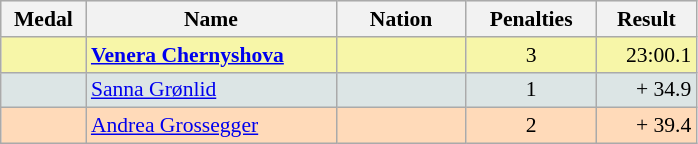<table class=wikitable style="border:1px solid #AAAAAA;font-size:90%">
<tr bgcolor="#E4E4E4">
<th style="border-bottom:1px solid #AAAAAA" width=50>Medal</th>
<th style="border-bottom:1px solid #AAAAAA" width=160>Name</th>
<th style="border-bottom:1px solid #AAAAAA" width=80>Nation</th>
<th style="border-bottom:1px solid #AAAAAA" width=80>Penalties</th>
<th style="border-bottom:1px solid #AAAAAA" width=60>Result</th>
</tr>
<tr bgcolor="#F7F6A8">
<td align="center"></td>
<td><strong><a href='#'>Venera Chernyshova</a></strong></td>
<td align="center"></td>
<td align="center">3</td>
<td align="right">23:00.1</td>
</tr>
<tr bgcolor="#DCE5E5">
<td align="center"></td>
<td><a href='#'>Sanna Grønlid</a></td>
<td align="center"></td>
<td align="center">1</td>
<td align="right">+ 34.9</td>
</tr>
<tr bgcolor="#FFDAB9">
<td align="center"></td>
<td><a href='#'>Andrea Grossegger</a></td>
<td align="center"></td>
<td align="center">2</td>
<td align="right">+ 39.4</td>
</tr>
</table>
